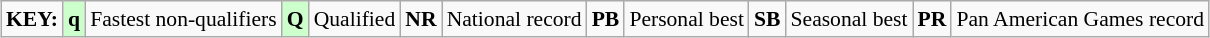<table class="wikitable" style="margin:0.5em auto; font-size:90%;">
<tr>
<td><strong>KEY:</strong></td>
<td bgcolor=ccffcc align=center><strong>q</strong></td>
<td>Fastest non-qualifiers</td>
<td bgcolor=ccffcc align=center><strong>Q</strong></td>
<td>Qualified</td>
<td align=center><strong>NR</strong></td>
<td>National record</td>
<td align=center><strong>PB</strong></td>
<td>Personal best</td>
<td align=center><strong>SB</strong></td>
<td>Seasonal best</td>
<td align=center><strong>PR</strong></td>
<td>Pan American Games record</td>
</tr>
</table>
